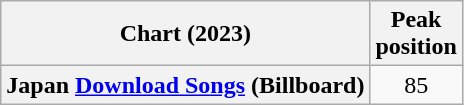<table class="wikitable sortable plainrowheaders" style="text-align:center">
<tr>
<th scope="col">Chart (2023)</th>
<th scope="col">Peak<br>position</th>
</tr>
<tr>
<th scope="row">Japan <a href='#'>Download Songs</a> (Billboard)</th>
<td>85</td>
</tr>
</table>
